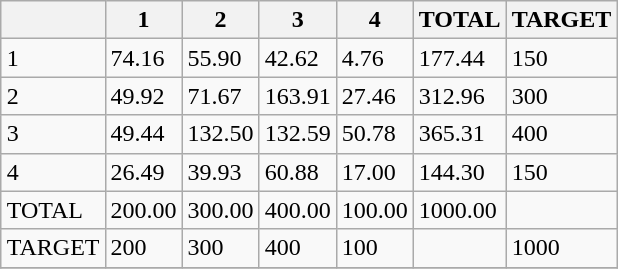<table class="wikitable" style="margin:1em auto;">
<tr>
<th></th>
<th>1</th>
<th>2</th>
<th>3</th>
<th>4</th>
<th>TOTAL</th>
<th>TARGET</th>
</tr>
<tr>
<td>1</td>
<td>74.16</td>
<td>55.90</td>
<td>42.62</td>
<td>4.76</td>
<td>177.44</td>
<td>150</td>
</tr>
<tr>
<td>2</td>
<td>49.92</td>
<td>71.67</td>
<td>163.91</td>
<td>27.46</td>
<td>312.96</td>
<td>300</td>
</tr>
<tr>
<td>3</td>
<td>49.44</td>
<td>132.50</td>
<td>132.59</td>
<td>50.78</td>
<td>365.31</td>
<td>400</td>
</tr>
<tr>
<td>4</td>
<td>26.49</td>
<td>39.93</td>
<td>60.88</td>
<td>17.00</td>
<td>144.30</td>
<td>150</td>
</tr>
<tr>
<td>TOTAL</td>
<td>200.00</td>
<td>300.00</td>
<td>400.00</td>
<td>100.00</td>
<td>1000.00</td>
<td></td>
</tr>
<tr>
<td>TARGET</td>
<td>200</td>
<td>300</td>
<td>400</td>
<td>100</td>
<td></td>
<td>1000</td>
</tr>
<tr>
</tr>
</table>
